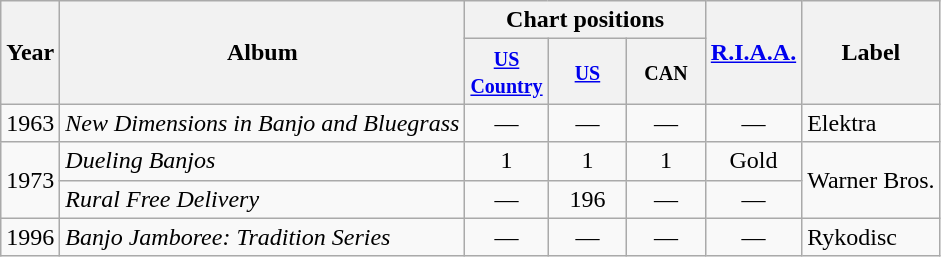<table class="wikitable">
<tr>
<th rowspan="2">Year</th>
<th rowspan="2">Album</th>
<th colspan="3">Chart positions</th>
<th rowspan="2"><a href='#'>R.I.A.A.</a></th>
<th rowspan="2">Label</th>
</tr>
<tr>
<th style="width:45px;"><small><a href='#'>US Country</a></small></th>
<th style="width:45px;"><small><a href='#'>US</a></small></th>
<th style="width:45px;"><small>CAN</small></th>
</tr>
<tr>
<td>1963</td>
<td><em>New Dimensions in Banjo and Bluegrass</em></td>
<td style="text-align:center;">—</td>
<td style="text-align:center;">—</td>
<td style="text-align:center;">—</td>
<td style="text-align:center;">—</td>
<td>Elektra</td>
</tr>
<tr>
<td rowspan="2">1973</td>
<td><em>Dueling Banjos</em></td>
<td style="text-align:center;">1</td>
<td style="text-align:center;">1</td>
<td style="text-align:center;">1</td>
<td style="text-align:center;">Gold</td>
<td rowspan="2">Warner Bros.</td>
</tr>
<tr>
<td><em>Rural Free Delivery</em></td>
<td style="text-align:center;">—</td>
<td style="text-align:center;">196</td>
<td style="text-align:center;">—</td>
<td style="text-align:center;">—</td>
</tr>
<tr>
<td>1996</td>
<td><em>Banjo Jamboree: Tradition Series</em></td>
<td style="text-align:center;">—</td>
<td style="text-align:center;">—</td>
<td style="text-align:center;">—</td>
<td style="text-align:center;">—</td>
<td>Rykodisc</td>
</tr>
</table>
